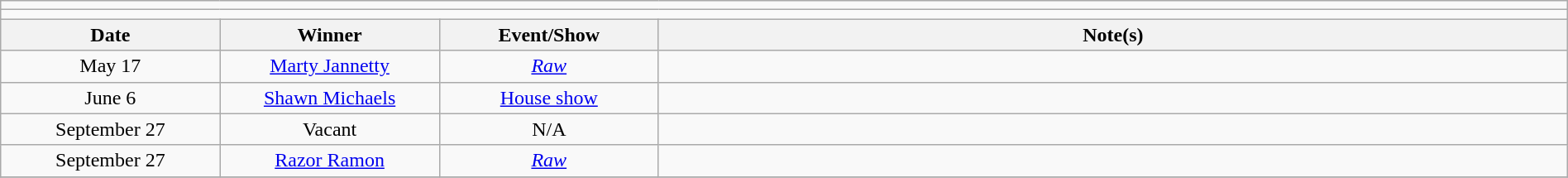<table class="wikitable" style="text-align:center; width:100%;">
<tr>
<td colspan="5"></td>
</tr>
<tr>
<td colspan="5"><strong></strong></td>
</tr>
<tr>
<th width=14%>Date</th>
<th width=14%>Winner</th>
<th width=14%>Event/Show</th>
<th width=58%>Note(s)</th>
</tr>
<tr>
<td>May 17</td>
<td><a href='#'>Marty Jannetty</a></td>
<td><em><a href='#'>Raw</a></em></td>
<td align=left></td>
</tr>
<tr>
<td>June 6</td>
<td><a href='#'>Shawn Michaels</a></td>
<td><a href='#'>House show</a></td>
<td align=left></td>
</tr>
<tr>
<td>September 27</td>
<td>Vacant</td>
<td>N/A</td>
<td align=left></td>
</tr>
<tr>
<td>September 27</td>
<td><a href='#'>Razor Ramon</a></td>
<td><em><a href='#'>Raw</a></em></td>
<td align=left></td>
</tr>
<tr>
</tr>
</table>
